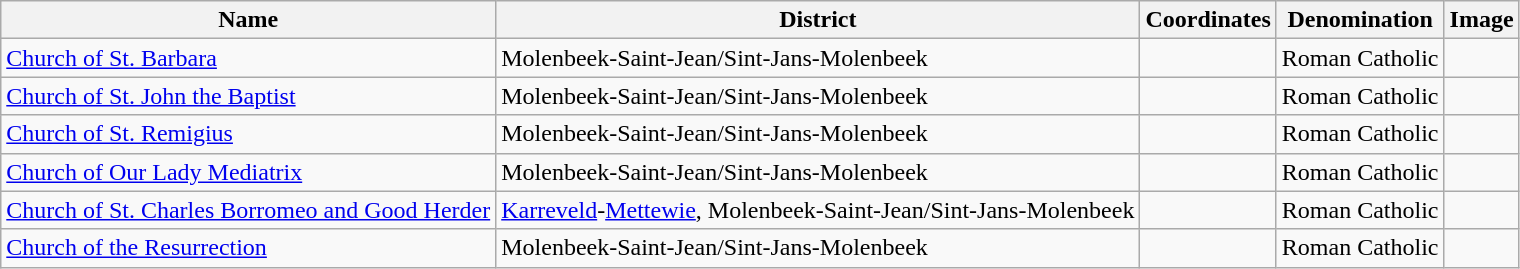<table class="wikitable sortable">
<tr>
<th>Name</th>
<th>District</th>
<th>Coordinates</th>
<th>Denomination</th>
<th>Image</th>
</tr>
<tr>
<td><a href='#'>Church of St. Barbara</a></td>
<td>Molenbeek-Saint-Jean/Sint-Jans-Molenbeek</td>
<td></td>
<td>Roman Catholic</td>
<td></td>
</tr>
<tr>
<td><a href='#'>Church of St. John the Baptist</a></td>
<td>Molenbeek-Saint-Jean/Sint-Jans-Molenbeek</td>
<td></td>
<td>Roman Catholic</td>
<td></td>
</tr>
<tr>
<td><a href='#'>Church of St. Remigius</a></td>
<td>Molenbeek-Saint-Jean/Sint-Jans-Molenbeek</td>
<td></td>
<td>Roman Catholic</td>
<td></td>
</tr>
<tr>
<td><a href='#'>Church of Our Lady Mediatrix</a></td>
<td>Molenbeek-Saint-Jean/Sint-Jans-Molenbeek</td>
<td></td>
<td>Roman Catholic</td>
<td></td>
</tr>
<tr>
<td><a href='#'>Church of St. Charles Borromeo and Good Herder</a></td>
<td><a href='#'>Karreveld</a>-<a href='#'>Mettewie</a>, Molenbeek-Saint-Jean/Sint-Jans-Molenbeek</td>
<td></td>
<td>Roman Catholic</td>
<td></td>
</tr>
<tr>
<td><a href='#'>Church of the Resurrection</a></td>
<td>Molenbeek-Saint-Jean/Sint-Jans-Molenbeek</td>
<td></td>
<td>Roman Catholic</td>
<td></td>
</tr>
</table>
